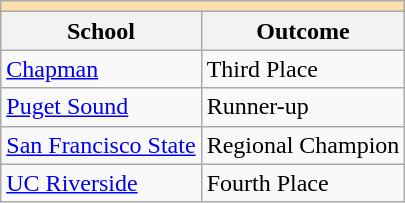<table class="wikitable" style="float:left; margin-right:1em;">
<tr>
<th colspan="3" style="background:#ffdead;"></th>
</tr>
<tr>
<th>School</th>
<th>Outcome</th>
</tr>
<tr>
<td><a href='#'>Chapman</a></td>
<td>Third Place</td>
</tr>
<tr>
<td><a href='#'>Puget Sound</a></td>
<td>Runner-up</td>
</tr>
<tr>
<td><a href='#'>San Francisco State</a></td>
<td>Regional Champion</td>
</tr>
<tr>
<td><a href='#'>UC Riverside</a></td>
<td>Fourth Place</td>
</tr>
</table>
